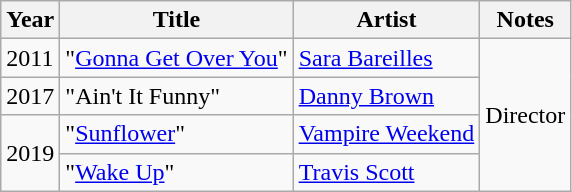<table class="wikitable sortable">
<tr>
<th>Year</th>
<th>Title</th>
<th>Artist</th>
<th>Notes</th>
</tr>
<tr>
<td>2011</td>
<td>"<a href='#'>Gonna Get Over You</a>"</td>
<td><a href='#'>Sara Bareilles</a></td>
<td rowspan="4">Director</td>
</tr>
<tr>
<td>2017</td>
<td>"Ain't It Funny"</td>
<td><a href='#'>Danny Brown</a></td>
</tr>
<tr>
<td rowspan="2">2019</td>
<td>"<a href='#'>Sunflower</a>"</td>
<td><a href='#'>Vampire Weekend</a></td>
</tr>
<tr>
<td>"<a href='#'>Wake Up</a>"</td>
<td><a href='#'>Travis Scott</a></td>
</tr>
</table>
